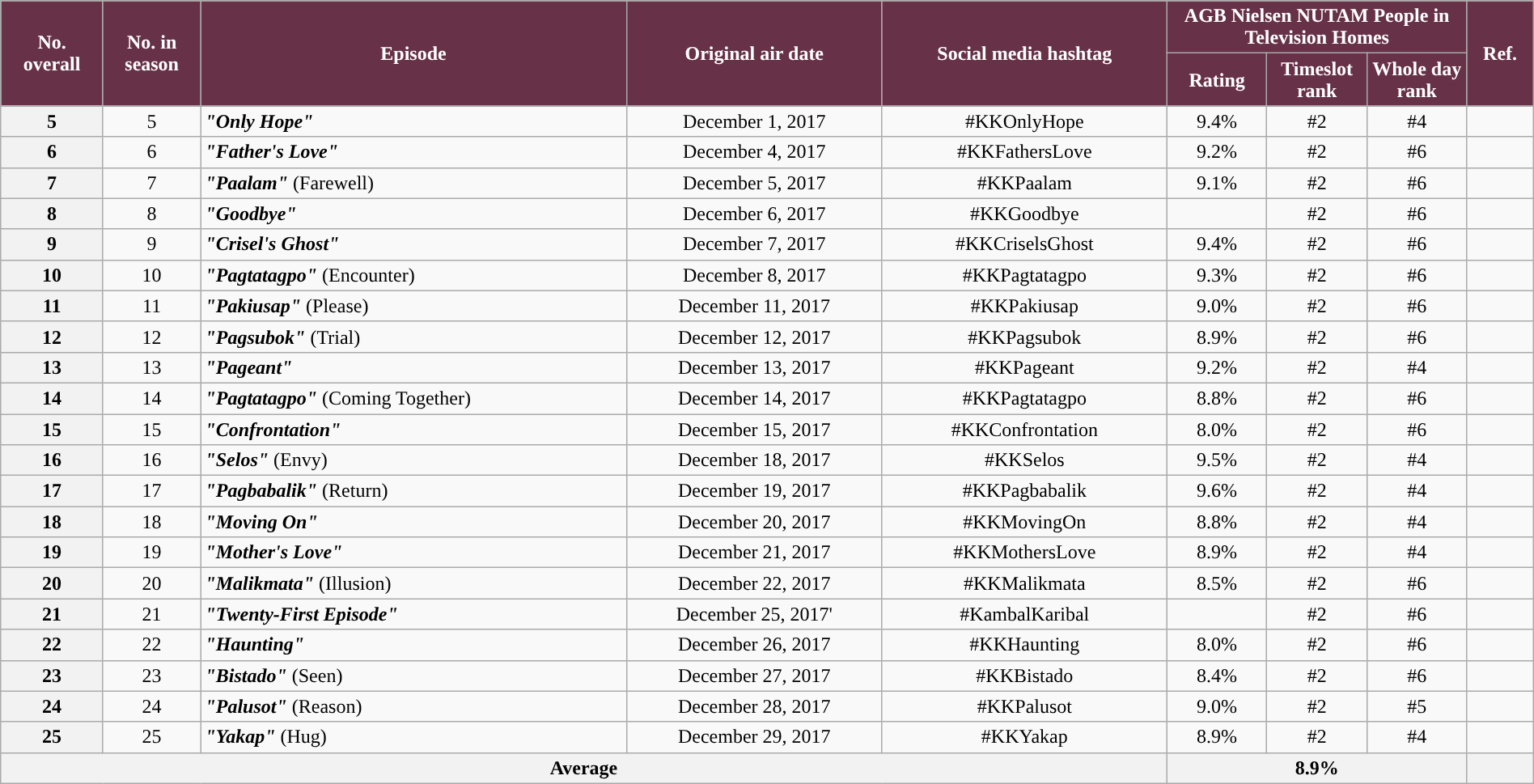<table class="wikitable" style="text-align:center; font-size:100%; line-height:18px;" width="100%">
<tr>
<th style="background-color:#673147; color:#ffffff;" rowspan="2">No.<br>overall</th>
<th style="background-color:#673147; color:#ffffff;" rowspan="2">No. in<br>season</th>
<th style="background-color:#673147; color:#ffffff;" rowspan="2">Episode</th>
<th style="background-color:#673147; color:white" rowspan="2">Original air date</th>
<th style="background-color:#673147; color:white" rowspan="2">Social media hashtag</th>
<th style="background-color:#673147; color:#ffffff;" colspan="3">AGB Nielsen NUTAM People in Television Homes</th>
<th style="background-color:#673147; color:#ffffff;" rowspan="2">Ref.</th>
</tr>
<tr>
<th style="background-color:#673147; width:75px; color:#ffffff;">Rating</th>
<th style="background-color:#673147; width:75px; color:#ffffff;">Timeslot<br>rank</th>
<th style="background-color:#673147; width:75px; color:#ffffff;">Whole day<br>rank</th>
</tr>
<tr>
<th>5</th>
<td>5</td>
<td style="text-align: left;"><strong><em>"Only Hope"</em></strong></td>
<td>December 1, 2017</td>
<td>#KKOnlyHope</td>
<td>9.4%</td>
<td>#2</td>
<td>#4</td>
<td></td>
</tr>
<tr>
<th>6</th>
<td>6</td>
<td style="text-align: left;"><strong><em>"Father's Love"</em></strong></td>
<td>December 4, 2017</td>
<td>#KKFathersLove</td>
<td>9.2%</td>
<td>#2</td>
<td>#6</td>
<td></td>
</tr>
<tr>
<th>7</th>
<td>7</td>
<td style="text-align: left;"><strong><em>"Paalam"</em></strong> (Farewell)</td>
<td>December 5, 2017</td>
<td>#KKPaalam</td>
<td>9.1%</td>
<td>#2</td>
<td>#6</td>
<td></td>
</tr>
<tr>
<th>8</th>
<td>8</td>
<td style="text-align: left;"><strong><em>"Goodbye"</em></strong></td>
<td>December 6, 2017</td>
<td>#KKGoodbye</td>
<td></td>
<td>#2</td>
<td>#6</td>
<td></td>
</tr>
<tr>
<th>9</th>
<td>9</td>
<td style="text-align: left;"><strong><em>"Crisel's Ghost"</em></strong></td>
<td>December 7, 2017</td>
<td>#KKCriselsGhost</td>
<td>9.4%</td>
<td>#2</td>
<td>#6</td>
<td></td>
</tr>
<tr>
<th>10</th>
<td>10</td>
<td style="text-align: left;"><strong><em>"Pagtatagpo"</em></strong> (Encounter)</td>
<td>December 8, 2017</td>
<td>#KKPagtatagpo</td>
<td>9.3%</td>
<td>#2</td>
<td>#6</td>
<td></td>
</tr>
<tr>
<th>11</th>
<td>11</td>
<td style="text-align: left;"><strong><em>"Pakiusap"</em></strong> (Please)</td>
<td>December 11, 2017</td>
<td>#KKPakiusap</td>
<td>9.0%</td>
<td>#2</td>
<td>#6</td>
<td></td>
</tr>
<tr>
<th>12</th>
<td>12</td>
<td style="text-align: left;"><strong><em>"Pagsubok"</em></strong> (Trial)</td>
<td>December 12, 2017</td>
<td>#KKPagsubok</td>
<td>8.9%</td>
<td>#2</td>
<td>#6</td>
<td></td>
</tr>
<tr>
<th>13</th>
<td>13</td>
<td style="text-align: left;"><strong><em>"Pageant"</em></strong></td>
<td>December 13, 2017</td>
<td>#KKPageant</td>
<td>9.2%</td>
<td>#2</td>
<td>#4</td>
<td></td>
</tr>
<tr>
<th>14</th>
<td>14</td>
<td style="text-align: left;"><strong><em>"Pagtatagpo"</em></strong> (Coming Together)</td>
<td>December 14, 2017</td>
<td>#KKPagtatagpo</td>
<td>8.8%</td>
<td>#2</td>
<td>#6</td>
<td></td>
</tr>
<tr>
<th>15</th>
<td>15</td>
<td style="text-align: left;"><strong><em>"Confrontation"</em></strong></td>
<td>December 15, 2017</td>
<td>#KKConfrontation</td>
<td>8.0%</td>
<td>#2</td>
<td>#6</td>
<td></td>
</tr>
<tr>
<th>16</th>
<td>16</td>
<td style="text-align: left;"><strong><em>"Selos"</em></strong> (Envy)</td>
<td>December 18, 2017</td>
<td>#KKSelos</td>
<td>9.5%</td>
<td>#2</td>
<td>#4</td>
<td></td>
</tr>
<tr>
<th>17</th>
<td>17</td>
<td style="text-align: left;"><strong><em>"Pagbabalik"</em></strong> (Return)</td>
<td>December 19, 2017</td>
<td>#KKPagbabalik</td>
<td>9.6%</td>
<td>#2</td>
<td>#4</td>
<td></td>
</tr>
<tr>
<th>18</th>
<td>18</td>
<td style="text-align: left;"><strong><em>"Moving On"</em></strong></td>
<td>December 20, 2017</td>
<td>#KKMovingOn</td>
<td>8.8%</td>
<td>#2</td>
<td>#4</td>
<td></td>
</tr>
<tr>
<th>19</th>
<td>19</td>
<td style="text-align: left;"><strong><em>"Mother's Love"</em></strong></td>
<td>December 21, 2017</td>
<td>#KKMothersLove</td>
<td>8.9%</td>
<td>#2</td>
<td>#4</td>
<td></td>
</tr>
<tr>
<th>20</th>
<td>20</td>
<td style="text-align: left;"><strong><em>"Malikmata"</em></strong> (Illusion)</td>
<td>December 22, 2017</td>
<td>#KKMalikmata</td>
<td>8.5%</td>
<td>#2</td>
<td>#6</td>
<td></td>
</tr>
<tr>
<th>21</th>
<td>21</td>
<td style="text-align: left;"><strong><em>"Twenty-First Episode"</em></strong></td>
<td>December 25, 2017'</td>
<td>#KambalKaribal</td>
<td></td>
<td>#2</td>
<td>#6</td>
<td></td>
</tr>
<tr>
<th>22</th>
<td>22</td>
<td style="text-align: left;"><strong><em>"Haunting"</em></strong></td>
<td>December 26, 2017</td>
<td>#KKHaunting</td>
<td>8.0%</td>
<td>#2</td>
<td>#6</td>
<td></td>
</tr>
<tr>
<th>23</th>
<td>23</td>
<td style="text-align: left;"><strong><em>"Bistado"</em></strong> (Seen)</td>
<td>December 27, 2017</td>
<td>#KKBistado</td>
<td>8.4%</td>
<td>#2</td>
<td>#6</td>
<td></td>
</tr>
<tr>
<th>24</th>
<td>24</td>
<td style="text-align: left;"><strong><em>"Palusot"</em></strong> (Reason)</td>
<td>December 28, 2017</td>
<td>#KKPalusot</td>
<td>9.0%</td>
<td>#2</td>
<td>#5</td>
<td></td>
</tr>
<tr>
<th>25</th>
<td>25</td>
<td style="text-align: left;"><strong><em>"Yakap"</em></strong> (Hug)</td>
<td>December 29, 2017</td>
<td>#KKYakap</td>
<td>8.9%</td>
<td>#2</td>
<td>#4</td>
<td></td>
</tr>
<tr>
<th colspan="5">Average</th>
<th colspan="3">8.9%</th>
<th></th>
</tr>
</table>
